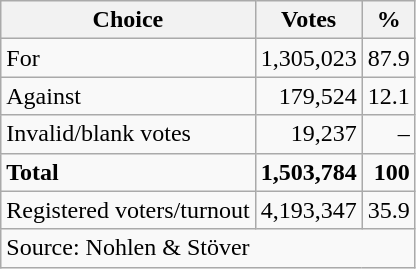<table class=wikitable style=text-align:right>
<tr>
<th>Choice</th>
<th>Votes</th>
<th>%</th>
</tr>
<tr>
<td align=left>For</td>
<td>1,305,023</td>
<td>87.9</td>
</tr>
<tr>
<td align=left>Against</td>
<td>179,524</td>
<td>12.1</td>
</tr>
<tr>
<td align=left>Invalid/blank votes</td>
<td>19,237</td>
<td>–</td>
</tr>
<tr>
<td align=left><strong>Total</strong></td>
<td><strong>1,503,784</strong></td>
<td><strong>100</strong></td>
</tr>
<tr>
<td align=left>Registered voters/turnout</td>
<td>4,193,347</td>
<td>35.9</td>
</tr>
<tr>
<td align=left colspan=3>Source: Nohlen & Stöver</td>
</tr>
</table>
